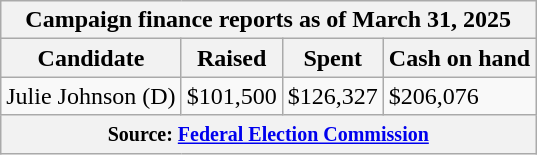<table class="wikitable sortable">
<tr>
<th colspan=4>Campaign finance reports as of March 31, 2025</th>
</tr>
<tr style="text-align:center;">
<th>Candidate</th>
<th>Raised</th>
<th>Spent</th>
<th>Cash on hand</th>
</tr>
<tr>
<td>Julie Johnson (D)</td>
<td>$101,500</td>
<td>$126,327</td>
<td>$206,076</td>
</tr>
<tr>
<th colspan="4"><small>Source: <a href='#'>Federal Election Commission</a></small></th>
</tr>
</table>
